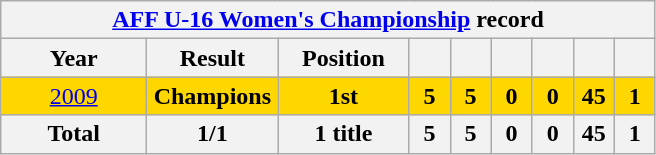<table class="wikitable" style="text-align: center;">
<tr>
<th colspan=9><a href='#'>AFF U-16 Women's Championship</a> record</th>
</tr>
<tr>
<th width="90">Year</th>
<th width="80">Result</th>
<th width="80">Position</th>
<th width="20"></th>
<th width="20"></th>
<th width="20"></th>
<th width="20"></th>
<th width="20"></th>
<th width="20"></th>
</tr>
<tr bgcolor=gold>
<td> <a href='#'>2009</a></td>
<td><strong>Champions</strong></td>
<td><strong>1st</strong></td>
<td><strong>5</strong></td>
<td><strong>5</strong></td>
<td><strong>0</strong></td>
<td><strong>0</strong></td>
<td><strong>45</strong></td>
<td><strong>1</strong></td>
</tr>
<tr>
<th>Total</th>
<th>1/1</th>
<th>1 title</th>
<th>5</th>
<th>5</th>
<th>0</th>
<th>0</th>
<th>45</th>
<th>1</th>
</tr>
</table>
